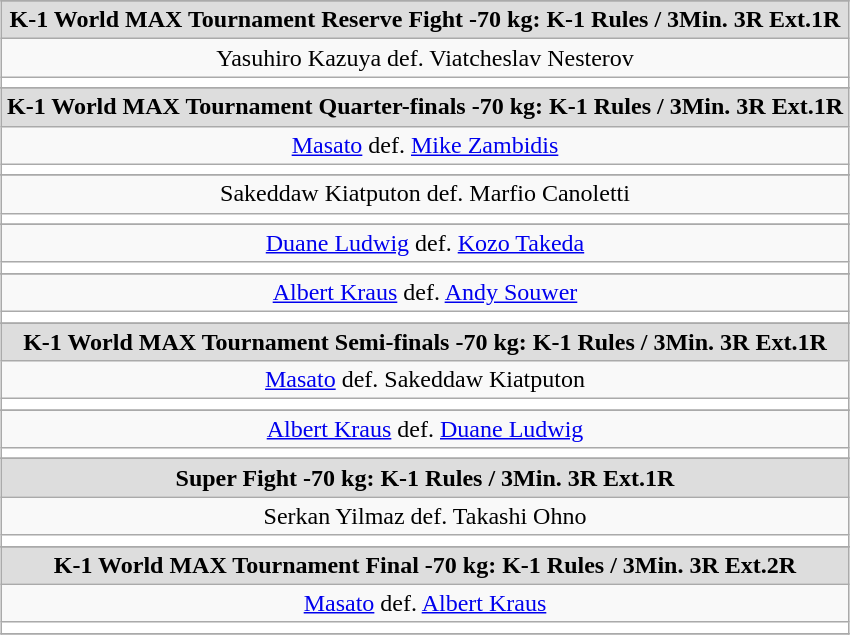<table class="wikitable" style="clear:both; margin:1.5em auto; text-align:center;">
<tr>
</tr>
<tr align="center"  bgcolor="#dddddd">
<td><strong>K-1 World MAX Tournament Reserve Fight -70 kg: K-1 Rules / 3Min. 3R Ext.1R</strong></td>
</tr>
<tr align="center"  bgcolor=>
<td align=center> Yasuhiro Kazuya def. Viatcheslav Nesterov </td>
</tr>
<tr>
<th style=background:white colspan=2></th>
</tr>
<tr>
</tr>
<tr align="center"  bgcolor="#dddddd">
<td><strong>K-1 World MAX Tournament Quarter-finals -70 kg: K-1 Rules / 3Min. 3R Ext.1R</strong></td>
</tr>
<tr align="center"  bgcolor=>
<td align=center> <a href='#'>Masato</a> def. <a href='#'>Mike Zambidis</a> </td>
</tr>
<tr>
<th style=background:white colspan=2></th>
</tr>
<tr>
</tr>
<tr align="center"  bgcolor=>
<td align=center> Sakeddaw Kiatputon def. Marfio Canoletti </td>
</tr>
<tr>
<th style=background:white colspan=2></th>
</tr>
<tr>
</tr>
<tr align="center"  bgcolor=>
<td align=center> <a href='#'>Duane Ludwig</a> def. <a href='#'>Kozo Takeda</a> </td>
</tr>
<tr>
<th style=background:white colspan=2></th>
</tr>
<tr>
</tr>
<tr align="center"  bgcolor=>
<td align=center> <a href='#'>Albert Kraus</a> def. <a href='#'>Andy Souwer</a> </td>
</tr>
<tr>
<th style=background:white colspan=2></th>
</tr>
<tr>
</tr>
<tr align="center"  bgcolor="#dddddd">
<td><strong>K-1 World MAX Tournament Semi-finals -70 kg: K-1 Rules / 3Min. 3R Ext.1R</strong></td>
</tr>
<tr align="center"  bgcolor=>
<td align=center> <a href='#'>Masato</a> def. Sakeddaw Kiatputon </td>
</tr>
<tr>
<th style=background:white colspan=2></th>
</tr>
<tr>
</tr>
<tr align="center"  bgcolor=>
<td align=center> <a href='#'>Albert Kraus</a> def. <a href='#'>Duane Ludwig</a> </td>
</tr>
<tr>
<th style=background:white colspan=2></th>
</tr>
<tr>
</tr>
<tr align="center"  bgcolor="#dddddd">
<td><strong>Super Fight -70 kg: K-1 Rules / 3Min. 3R Ext.1R</strong></td>
</tr>
<tr align="center"  bgcolor=>
<td align=center> Serkan Yilmaz def. Takashi Ohno </td>
</tr>
<tr>
<th style=background:white colspan=2></th>
</tr>
<tr>
</tr>
<tr align="center"  bgcolor="#dddddd">
<td><strong>K-1 World MAX Tournament Final -70 kg: K-1 Rules / 3Min. 3R Ext.2R</strong></td>
</tr>
<tr align="center"  bgcolor=>
<td align=center> <a href='#'>Masato</a> def. <a href='#'>Albert Kraus</a> </td>
</tr>
<tr>
<th style=background:white colspan=2></th>
</tr>
<tr>
</tr>
</table>
